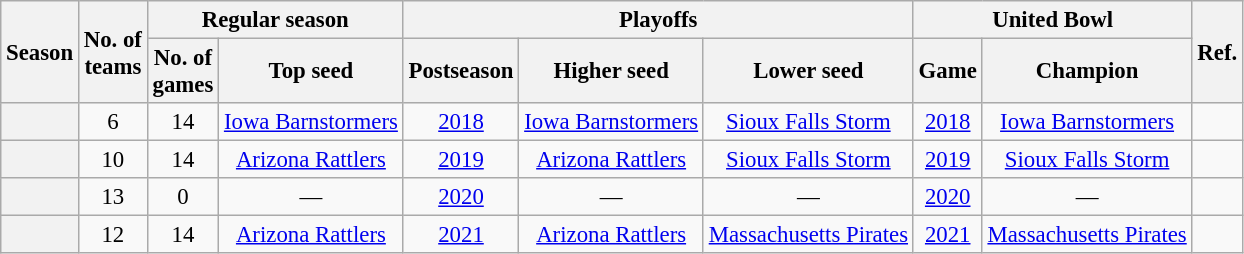<table class="wikitable plainrowheaders" style="text-align:center; font-size:95%">
<tr>
<th rowspan="2">Season</th>
<th rowspan="2">No. of<br>teams</th>
<th colspan="2">Regular season</th>
<th colspan="3">Playoffs</th>
<th colspan="2">United Bowl</th>
<th rowspan="2">Ref.</th>
</tr>
<tr>
<th>No. of<br>games</th>
<th>Top seed</th>
<th>Postseason</th>
<th>Higher seed</th>
<th>Lower seed</th>
<th>Game</th>
<th>Champion</th>
</tr>
<tr>
<th></th>
<td>6</td>
<td>14</td>
<td><a href='#'>Iowa Barnstormers</a></td>
<td><a href='#'>2018</a></td>
<td><a href='#'>Iowa Barnstormers</a></td>
<td><a href='#'>Sioux Falls Storm</a></td>
<td><a href='#'>2018</a></td>
<td><a href='#'>Iowa Barnstormers</a></td>
<td></td>
</tr>
<tr>
<th></th>
<td>10</td>
<td>14</td>
<td><a href='#'>Arizona Rattlers</a></td>
<td><a href='#'>2019</a></td>
<td><a href='#'>Arizona Rattlers</a></td>
<td><a href='#'>Sioux Falls Storm</a></td>
<td><a href='#'>2019</a></td>
<td><a href='#'>Sioux Falls Storm</a></td>
<td></td>
</tr>
<tr>
<th></th>
<td>13</td>
<td>0</td>
<td>—</td>
<td><a href='#'>2020</a></td>
<td>—</td>
<td>—</td>
<td><a href='#'>2020</a></td>
<td>—</td>
<td></td>
</tr>
<tr>
<th></th>
<td>12</td>
<td>14</td>
<td><a href='#'>Arizona Rattlers</a></td>
<td><a href='#'>2021</a></td>
<td><a href='#'>Arizona Rattlers</a></td>
<td><a href='#'>Massachusetts Pirates</a></td>
<td><a href='#'>2021</a></td>
<td><a href='#'>Massachusetts Pirates</a></td>
<td></td>
</tr>
</table>
